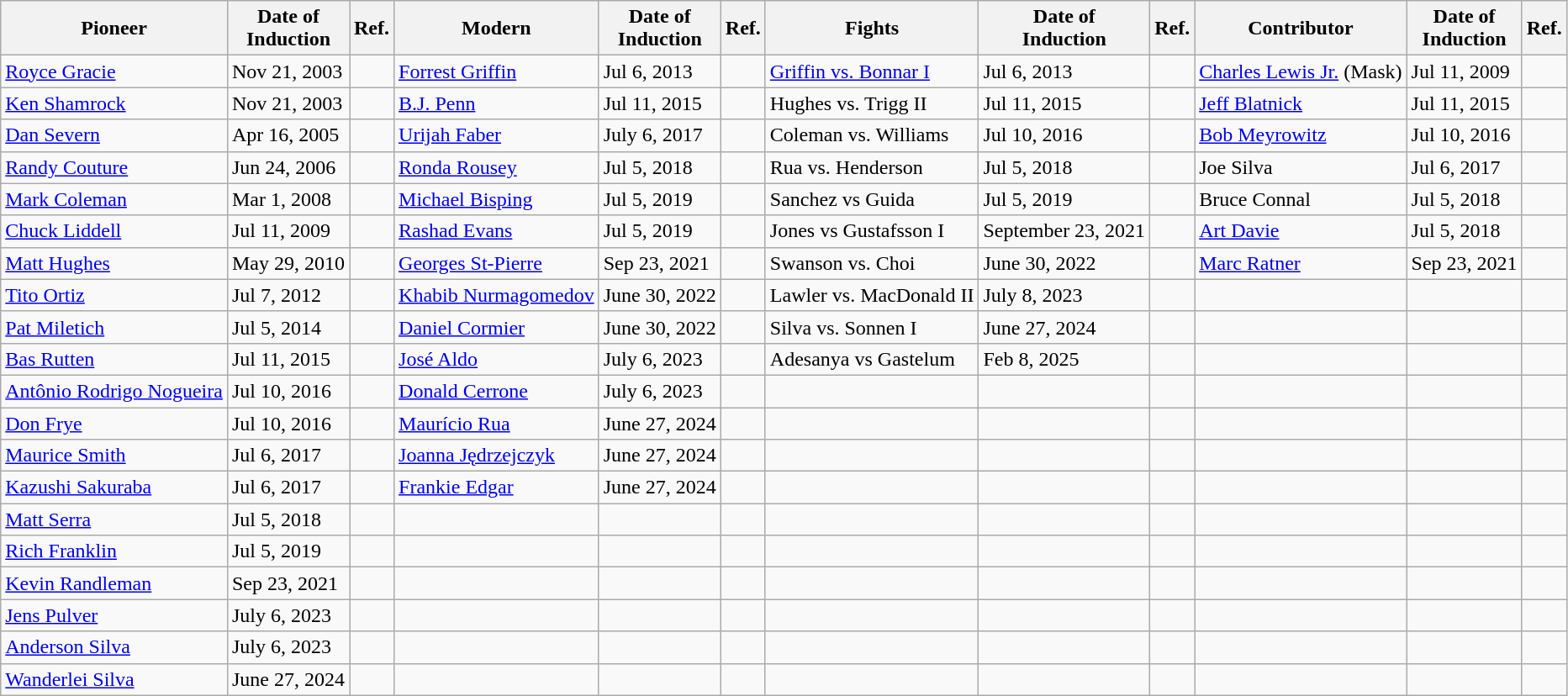<table class="wikitable sortable" style="text-align:Left;">
<tr>
<th>Pioneer</th>
<th>Date of<br>Induction</th>
<th>Ref.</th>
<th>Modern</th>
<th>Date of<br>Induction</th>
<th>Ref.</th>
<th>Fights</th>
<th>Date of<br>Induction</th>
<th>Ref.</th>
<th>Contributor</th>
<th>Date of<br>Induction</th>
<th>Ref.</th>
</tr>
<tr>
<td><a href='#'>Royce Gracie</a></td>
<td>Nov 21, 2003</td>
<td></td>
<td><a href='#'>Forrest Griffin</a></td>
<td>Jul 6, 2013</td>
<td></td>
<td><a href='#'>Griffin vs. Bonnar I</a></td>
<td>Jul 6, 2013</td>
<td></td>
<td><a href='#'>Charles Lewis Jr.</a> (Mask)</td>
<td>Jul 11, 2009</td>
<td></td>
</tr>
<tr>
<td><a href='#'>Ken Shamrock</a></td>
<td>Nov 21, 2003</td>
<td></td>
<td><a href='#'>B.J. Penn</a></td>
<td>Jul 11, 2015</td>
<td></td>
<td>Hughes vs. Trigg II</td>
<td>Jul 11, 2015</td>
<td></td>
<td><a href='#'>Jeff Blatnick</a></td>
<td>Jul 11, 2015</td>
<td></td>
</tr>
<tr>
<td><a href='#'>Dan Severn</a></td>
<td>Apr 16, 2005</td>
<td></td>
<td><a href='#'>Urijah Faber</a></td>
<td>July 6, 2017</td>
<td></td>
<td>Coleman vs. Williams</td>
<td>Jul 10, 2016</td>
<td></td>
<td><a href='#'>Bob Meyrowitz</a></td>
<td>Jul 10, 2016</td>
<td></td>
</tr>
<tr>
<td><a href='#'>Randy Couture</a></td>
<td>Jun 24, 2006</td>
<td></td>
<td><a href='#'>Ronda Rousey</a></td>
<td>Jul 5, 2018</td>
<td></td>
<td>Rua vs. Henderson</td>
<td>Jul 5, 2018</td>
<td></td>
<td>Joe Silva</td>
<td>Jul 6, 2017</td>
<td></td>
</tr>
<tr>
<td><a href='#'>Mark Coleman</a></td>
<td>Mar 1, 2008</td>
<td></td>
<td><a href='#'>Michael Bisping</a></td>
<td>Jul 5, 2019</td>
<td></td>
<td>Sanchez vs Guida</td>
<td>Jul 5, 2019</td>
<td></td>
<td>Bruce Connal</td>
<td>Jul 5, 2018</td>
<td></td>
</tr>
<tr>
<td><a href='#'>Chuck Liddell</a></td>
<td>Jul 11, 2009</td>
<td></td>
<td><a href='#'>Rashad Evans</a></td>
<td>Jul 5, 2019</td>
<td></td>
<td>Jones vs Gustafsson I</td>
<td>September 23, 2021</td>
<td></td>
<td><a href='#'>Art Davie</a></td>
<td>Jul 5, 2018</td>
<td></td>
</tr>
<tr>
<td><a href='#'>Matt Hughes</a></td>
<td>May 29, 2010</td>
<td></td>
<td><a href='#'>Georges St-Pierre</a></td>
<td>Sep 23, 2021</td>
<td></td>
<td>Swanson vs. Choi</td>
<td>June 30, 2022</td>
<td></td>
<td><a href='#'>Marc Ratner</a></td>
<td>Sep 23, 2021</td>
<td></td>
</tr>
<tr>
<td><a href='#'>Tito Ortiz</a></td>
<td>Jul 7, 2012</td>
<td></td>
<td><a href='#'>Khabib Nurmagomedov</a></td>
<td>June 30, 2022</td>
<td></td>
<td>Lawler vs. MacDonald II</td>
<td>July 8, 2023</td>
<td></td>
<td></td>
<td></td>
<td></td>
</tr>
<tr>
<td><a href='#'>Pat Miletich</a></td>
<td>Jul 5, 2014</td>
<td></td>
<td><a href='#'>Daniel Cormier</a></td>
<td>June 30, 2022</td>
<td></td>
<td>Silva vs. Sonnen I</td>
<td>June 27, 2024</td>
<td></td>
<td></td>
<td></td>
<td></td>
</tr>
<tr>
<td><a href='#'>Bas Rutten</a></td>
<td>Jul 11, 2015</td>
<td></td>
<td><a href='#'>José Aldo</a></td>
<td>July 6, 2023</td>
<td></td>
<td>Adesanya vs Gastelum</td>
<td>Feb 8, 2025</td>
<td></td>
<td></td>
<td></td>
<td></td>
</tr>
<tr>
<td><a href='#'>Antônio Rodrigo Nogueira</a></td>
<td>Jul 10, 2016</td>
<td></td>
<td><a href='#'>Donald Cerrone</a></td>
<td>July 6, 2023</td>
<td></td>
<td></td>
<td></td>
<td></td>
<td></td>
<td></td>
<td></td>
</tr>
<tr>
<td><a href='#'>Don Frye</a></td>
<td>Jul 10, 2016</td>
<td></td>
<td><a href='#'>Maurício Rua</a></td>
<td>June 27, 2024</td>
<td></td>
<td></td>
<td></td>
<td></td>
<td></td>
<td></td>
<td></td>
</tr>
<tr>
<td><a href='#'>Maurice Smith</a></td>
<td>Jul 6, 2017</td>
<td></td>
<td><a href='#'>Joanna Jędrzejczyk</a></td>
<td>June 27, 2024</td>
<td></td>
<td></td>
<td></td>
<td></td>
<td></td>
<td></td>
<td></td>
</tr>
<tr>
<td><a href='#'>Kazushi Sakuraba</a></td>
<td>Jul 6, 2017</td>
<td></td>
<td><a href='#'>Frankie Edgar</a></td>
<td>June 27, 2024</td>
<td></td>
<td></td>
<td></td>
<td></td>
<td></td>
<td></td>
<td></td>
</tr>
<tr>
<td><a href='#'>Matt Serra</a></td>
<td>Jul 5, 2018</td>
<td></td>
<td></td>
<td></td>
<td></td>
<td></td>
<td></td>
<td></td>
<td></td>
<td></td>
<td></td>
</tr>
<tr>
<td><a href='#'>Rich Franklin</a></td>
<td>Jul 5, 2019</td>
<td></td>
<td></td>
<td></td>
<td></td>
<td></td>
<td></td>
<td></td>
<td></td>
<td></td>
<td></td>
</tr>
<tr>
<td><a href='#'>Kevin Randleman</a></td>
<td>Sep 23, 2021</td>
<td></td>
<td></td>
<td></td>
<td></td>
<td></td>
<td></td>
<td></td>
<td></td>
<td></td>
<td></td>
</tr>
<tr>
<td><a href='#'>Jens Pulver</a></td>
<td>July 6, 2023</td>
<td></td>
<td></td>
<td></td>
<td></td>
<td></td>
<td></td>
<td></td>
<td></td>
<td></td>
<td></td>
</tr>
<tr>
<td><a href='#'>Anderson Silva</a></td>
<td>July 6, 2023</td>
<td></td>
<td></td>
<td></td>
<td></td>
<td></td>
<td></td>
<td></td>
<td></td>
<td></td>
<td></td>
</tr>
<tr>
<td><a href='#'>Wanderlei Silva</a></td>
<td>June 27, 2024</td>
<td></td>
<td></td>
<td></td>
<td></td>
<td></td>
<td></td>
<td></td>
<td></td>
<td></td>
<td></td>
</tr>
</table>
